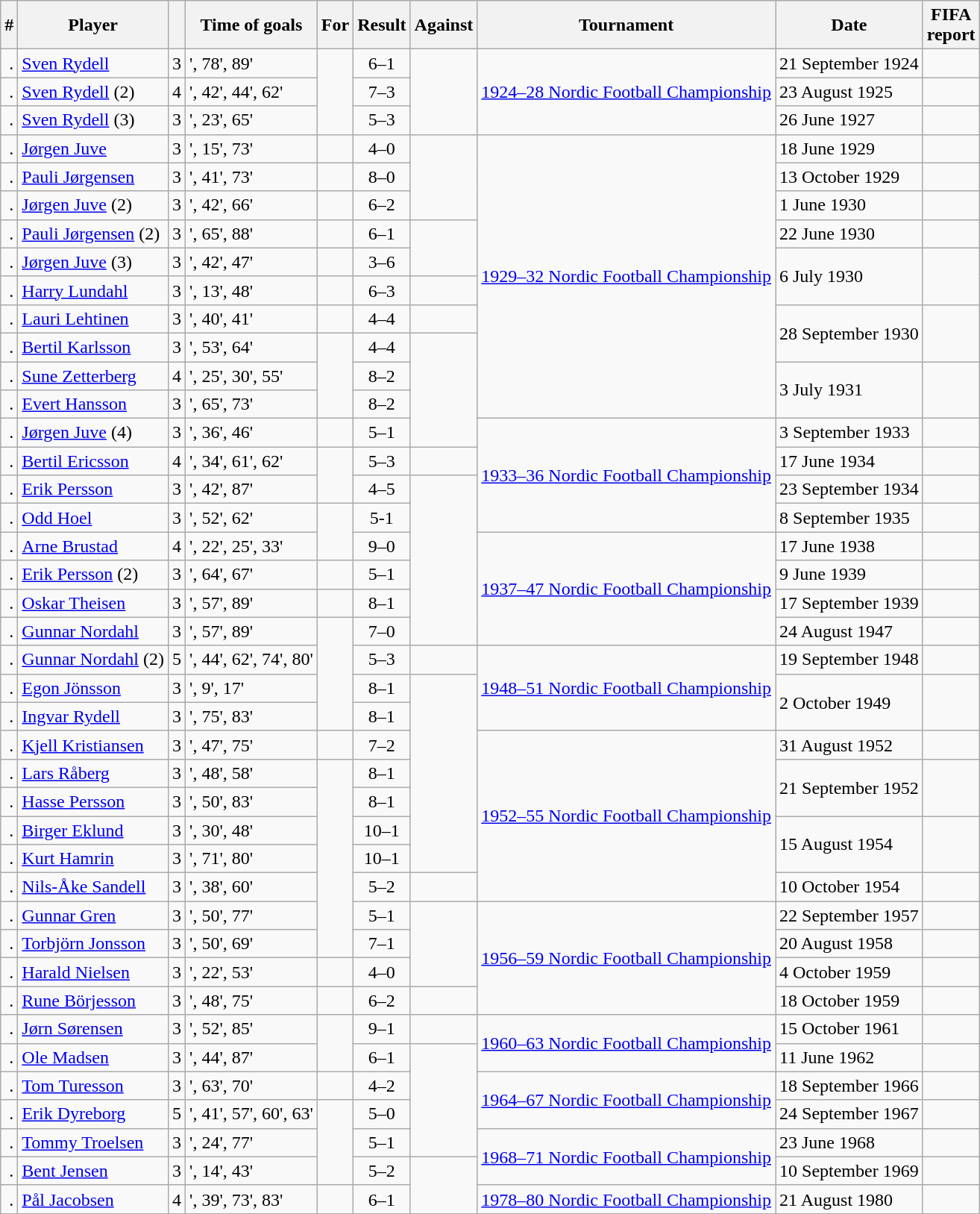<table class="wikitable plainrowheaders sortable">
<tr>
<th scope=col>#</th>
<th scope=col>Player</th>
<th scope=col></th>
<th scope=col>Time of goals</th>
<th scope=col>For</th>
<th scope=col>Result</th>
<th scope=col>Against</th>
<th scope=col>Tournament</th>
<th scope=col>Date</th>
<th scope=col class="unsortable">FIFA<br>report</th>
</tr>
<tr>
<td align="right">.</td>
<td><a href='#'>Sven Rydell</a></td>
<td align="center">3</td>
<td>', 78', 89'</td>
<td rowspan=3></td>
<td align=center>6–1</td>
<td rowspan=3></td>
<td rowspan=3><a href='#'>1924–28 Nordic Football Championship</a></td>
<td>21 September 1924</td>
<td></td>
</tr>
<tr>
<td align="right">.</td>
<td><a href='#'>Sven Rydell</a> (2)</td>
<td align="center">4</td>
<td>', 42', 44', 62'</td>
<td align=center>7–3</td>
<td>23 August 1925</td>
<td></td>
</tr>
<tr>
<td align="right">.</td>
<td><a href='#'>Sven Rydell</a> (3)</td>
<td align="center">3</td>
<td>', 23', 65'</td>
<td align=center>5–3</td>
<td>26 June 1927</td>
<td></td>
</tr>
<tr>
<td align="right">.</td>
<td><a href='#'>Jørgen Juve</a></td>
<td align="center">3</td>
<td>', 15', 73'</td>
<td></td>
<td align=center>4–0</td>
<td rowspan=3></td>
<td rowspan=10><a href='#'>1929–32 Nordic Football Championship</a></td>
<td>18 June 1929</td>
<td></td>
</tr>
<tr>
<td align="right">.</td>
<td><a href='#'>Pauli Jørgensen</a></td>
<td align="center">3</td>
<td>', 41', 73'</td>
<td></td>
<td align=center>8–0</td>
<td>13 October 1929</td>
<td></td>
</tr>
<tr>
<td align="right">.</td>
<td><a href='#'>Jørgen Juve</a> (2)</td>
<td align="center">3</td>
<td>', 42', 66'</td>
<td></td>
<td align=center>6–2</td>
<td>1 June 1930</td>
<td></td>
</tr>
<tr>
<td align="right">.</td>
<td><a href='#'>Pauli Jørgensen</a> (2)</td>
<td align="center">3</td>
<td>', 65', 88'</td>
<td></td>
<td align=center>6–1</td>
<td rowspan=2></td>
<td>22 June 1930</td>
<td></td>
</tr>
<tr>
<td align="right">.</td>
<td><a href='#'>Jørgen Juve</a> (3)</td>
<td align="center">3</td>
<td>', 42', 47'</td>
<td></td>
<td align=center>3–6</td>
<td rowspan=2>6 July 1930</td>
<td rowspan=2></td>
</tr>
<tr>
<td align="right">.</td>
<td><a href='#'>Harry Lundahl</a></td>
<td align="center">3</td>
<td>', 13', 48'</td>
<td></td>
<td align=center>6–3</td>
<td></td>
</tr>
<tr>
<td align="right">.</td>
<td><a href='#'>Lauri Lehtinen</a></td>
<td align="center">3</td>
<td>', 40', 41'</td>
<td></td>
<td align=center>4–4</td>
<td></td>
<td rowspan=2>28 September 1930</td>
<td rowspan=2></td>
</tr>
<tr>
<td align="right">.</td>
<td><a href='#'>Bertil Karlsson</a></td>
<td align="center">3</td>
<td>', 53', 64'</td>
<td rowspan=3></td>
<td align=center>4–4</td>
<td rowspan=4></td>
</tr>
<tr>
<td align="right">.</td>
<td><a href='#'>Sune Zetterberg</a></td>
<td align="center">4</td>
<td>', 25', 30', 55'</td>
<td align=center>8–2</td>
<td rowspan=2>3 July 1931</td>
<td rowspan=2></td>
</tr>
<tr>
<td align="right">.</td>
<td><a href='#'>Evert Hansson</a></td>
<td align="center">3</td>
<td>', 65', 73'</td>
<td align=center>8–2</td>
</tr>
<tr>
<td align="right">.</td>
<td><a href='#'>Jørgen Juve</a> (4)</td>
<td align="center">3</td>
<td>', 36', 46'</td>
<td></td>
<td align=center>5–1</td>
<td rowspan=4><a href='#'>1933–36 Nordic Football Championship</a></td>
<td>3 September 1933</td>
<td></td>
</tr>
<tr>
<td align="right">.</td>
<td><a href='#'>Bertil Ericsson</a></td>
<td align="center">4</td>
<td>', 34', 61', 62'</td>
<td rowspan=2></td>
<td align=center>5–3</td>
<td></td>
<td>17 June 1934</td>
<td></td>
</tr>
<tr>
<td align="right">.</td>
<td><a href='#'>Erik Persson</a></td>
<td align="center">3</td>
<td>', 42', 87'</td>
<td align=center>4–5</td>
<td rowspan=6></td>
<td>23 September 1934</td>
<td></td>
</tr>
<tr>
<td align="right">.</td>
<td><a href='#'>Odd Hoel</a></td>
<td align="center">3</td>
<td>', 52', 62'</td>
<td rowspan=2></td>
<td align=center>5-1</td>
<td>8 September 1935</td>
<td></td>
</tr>
<tr>
<td align="right">.</td>
<td><a href='#'>Arne Brustad</a></td>
<td align="center">4</td>
<td>', 22', 25', 33'</td>
<td align=center>9–0</td>
<td rowspan=4><a href='#'>1937–47 Nordic Football Championship</a></td>
<td>17 June 1938</td>
<td></td>
</tr>
<tr>
<td align="right">.</td>
<td><a href='#'>Erik Persson</a> (2)</td>
<td align="center">3</td>
<td>', 64', 67'</td>
<td></td>
<td align=center>5–1</td>
<td>9 June 1939</td>
<td></td>
</tr>
<tr>
<td align="right">.</td>
<td><a href='#'>Oskar Theisen</a></td>
<td align="center">3</td>
<td>', 57', 89'</td>
<td></td>
<td align=center>8–1</td>
<td>17 September 1939</td>
<td></td>
</tr>
<tr>
<td align="right">.</td>
<td><a href='#'>Gunnar Nordahl</a></td>
<td align="center">3</td>
<td>', 57', 89'</td>
<td rowspan=4></td>
<td align=center>7–0</td>
<td>24 August 1947</td>
<td></td>
</tr>
<tr>
<td align="right">.</td>
<td><a href='#'>Gunnar Nordahl</a> (2)</td>
<td align="center">5</td>
<td>', 44', 62', 74', 80'</td>
<td align=center>5–3</td>
<td></td>
<td rowspan=3><a href='#'>1948–51 Nordic Football Championship</a></td>
<td>19 September 1948</td>
<td></td>
</tr>
<tr>
<td align="right">.</td>
<td><a href='#'>Egon Jönsson</a></td>
<td align="center">3</td>
<td>', 9', 17'</td>
<td align=center>8–1</td>
<td rowspan=7></td>
<td rowspan=2>2 October 1949</td>
<td rowspan=2></td>
</tr>
<tr>
<td align="right">.</td>
<td><a href='#'>Ingvar Rydell</a></td>
<td align="center">3</td>
<td>', 75', 83'</td>
<td align=center>8–1</td>
</tr>
<tr>
<td align="right">.</td>
<td><a href='#'>Kjell Kristiansen</a></td>
<td align="center">3</td>
<td>', 47', 75'</td>
<td></td>
<td align=center>7–2</td>
<td rowspan=6><a href='#'>1952–55 Nordic Football Championship</a></td>
<td>31 August 1952</td>
<td></td>
</tr>
<tr>
<td align="right">.</td>
<td><a href='#'>Lars Råberg</a></td>
<td align="center">3</td>
<td>', 48', 58'</td>
<td rowspan=7></td>
<td align=center>8–1</td>
<td rowspan=2>21 September 1952</td>
<td rowspan=2></td>
</tr>
<tr>
<td align="right">.</td>
<td><a href='#'>Hasse Persson</a></td>
<td align="center">3</td>
<td>', 50', 83'</td>
<td align=center>8–1</td>
</tr>
<tr>
<td align="right">.</td>
<td><a href='#'>Birger Eklund</a></td>
<td align="center">3</td>
<td>', 30', 48'</td>
<td align=center>10–1</td>
<td rowspan=2>15 August 1954</td>
<td rowspan=2></td>
</tr>
<tr>
<td align="right">.</td>
<td><a href='#'>Kurt Hamrin</a></td>
<td align="center">3</td>
<td>', 71', 80'</td>
<td align=center>10–1</td>
</tr>
<tr>
<td align="right">.</td>
<td><a href='#'>Nils-Åke Sandell</a></td>
<td align="center">3</td>
<td>', 38', 60'</td>
<td align=center>5–2</td>
<td></td>
<td>10 October 1954</td>
<td></td>
</tr>
<tr>
<td align="right">.</td>
<td><a href='#'>Gunnar Gren</a></td>
<td align="center">3</td>
<td>', 50', 77'</td>
<td align=center>5–1</td>
<td rowspan=3></td>
<td rowspan=4><a href='#'>1956–59 Nordic Football Championship</a></td>
<td>22 September 1957</td>
<td></td>
</tr>
<tr>
<td align="right">.</td>
<td><a href='#'>Torbjörn Jonsson</a></td>
<td align="center">3</td>
<td>', 50', 69'</td>
<td align=center>7–1</td>
<td>20 August 1958</td>
<td></td>
</tr>
<tr>
<td align="right">.</td>
<td><a href='#'>Harald Nielsen</a></td>
<td align="center">3</td>
<td>', 22', 53'</td>
<td></td>
<td align=center>4–0</td>
<td>4 October 1959</td>
<td></td>
</tr>
<tr>
<td align="right">.</td>
<td><a href='#'>Rune Börjesson</a></td>
<td align="center">3</td>
<td>', 48', 75'</td>
<td></td>
<td align=center>6–2</td>
<td></td>
<td>18 October 1959</td>
<td></td>
</tr>
<tr>
<td align="right">.</td>
<td><a href='#'>Jørn Sørensen</a></td>
<td align="center">3</td>
<td>', 52', 85'</td>
<td rowspan=2></td>
<td align=center>9–1</td>
<td></td>
<td rowspan=2><a href='#'>1960–63 Nordic Football Championship</a></td>
<td>15 October 1961</td>
<td></td>
</tr>
<tr>
<td align="right">.</td>
<td><a href='#'>Ole Madsen</a></td>
<td align="center">3</td>
<td>', 44', 87'</td>
<td align=center>6–1</td>
<td rowspan=4></td>
<td>11 June 1962</td>
<td></td>
</tr>
<tr>
<td align="right">.</td>
<td><a href='#'>Tom Turesson</a></td>
<td align="center">3</td>
<td>', 63', 70'</td>
<td></td>
<td align=center>4–2</td>
<td rowspan=2><a href='#'>1964–67 Nordic Football Championship</a></td>
<td>18 September 1966</td>
<td></td>
</tr>
<tr>
<td align="right">.</td>
<td><a href='#'>Erik Dyreborg</a></td>
<td align="center">5</td>
<td>', 41', 57', 60', 63'</td>
<td rowspan=3></td>
<td align=center>5–0</td>
<td>24 September 1967</td>
<td></td>
</tr>
<tr>
<td align="right">.</td>
<td><a href='#'>Tommy Troelsen</a></td>
<td align="center">3</td>
<td>', 24', 77'</td>
<td align=center>5–1</td>
<td rowspan=2><a href='#'>1968–71 Nordic Football Championship</a></td>
<td>23 June 1968</td>
<td></td>
</tr>
<tr>
<td align="right">.</td>
<td><a href='#'>Bent Jensen</a></td>
<td align="center">3</td>
<td>', 14', 43'</td>
<td align=center>5–2</td>
<td rowspan=2></td>
<td>10 September 1969</td>
<td></td>
</tr>
<tr>
<td align="right">.</td>
<td><a href='#'>Pål Jacobsen</a></td>
<td align="center">4</td>
<td>', 39', 73', 83'</td>
<td></td>
<td align=center>6–1</td>
<td><a href='#'>1978–80 Nordic Football Championship</a></td>
<td>21 August 1980</td>
<td></td>
</tr>
</table>
